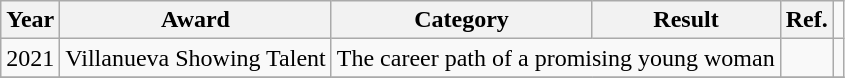<table class="wikitable">
<tr>
<th>Year</th>
<th>Award</th>
<th>Category</th>
<th>Result</th>
<th>Ref.</th>
</tr>
<tr>
<td>2021</td>
<td>Villanueva Showing Talent</td>
<td colspan="2">The career path of a promising young woman</td>
<td></td>
<td></td>
</tr>
<tr>
</tr>
</table>
